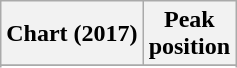<table class="wikitable sortable plainrowheaders" style="text-align:center">
<tr>
<th scope="col">Chart (2017)</th>
<th scope="col">Peak<br> position</th>
</tr>
<tr>
</tr>
<tr>
</tr>
<tr>
</tr>
<tr>
</tr>
</table>
